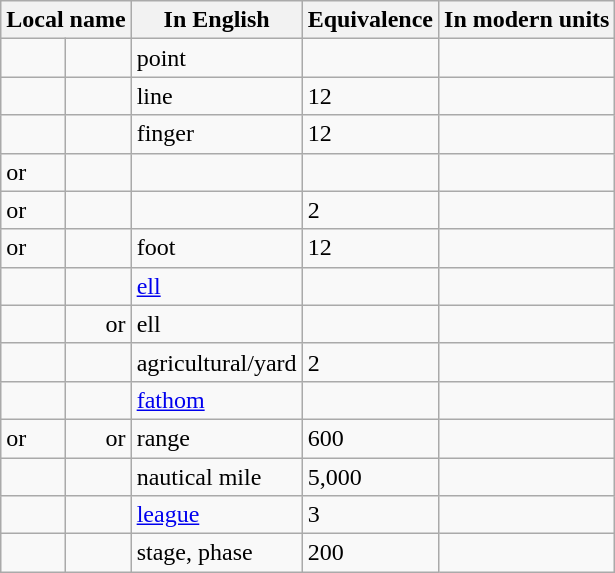<table class="wikitable">
<tr>
<th colspan="2">Local name</th>
<th>In English</th>
<th>Equivalence</th>
<th>In modern units </th>
</tr>
<tr>
<td></td>
<td align=right></td>
<td>point</td>
<td></td>
<td></td>
</tr>
<tr>
<td></td>
<td align=right></td>
<td>line</td>
<td>12 </td>
<td></td>
</tr>
<tr>
<td></td>
<td align=right></td>
<td>finger</td>
<td>12 </td>
<td></td>
</tr>
<tr>
<td> or </td>
<td></td>
<td></td>
<td></td>
<td></td>
</tr>
<tr>
<td> or </td>
<td></td>
<td></td>
<td>2 </td>
<td></td>
</tr>
<tr>
<td> or </td>
<td align=right></td>
<td>foot</td>
<td>12 </td>
<td></td>
</tr>
<tr>
<td></td>
<td></td>
<td><a href='#'>ell</a></td>
<td></td>
<td></td>
</tr>
<tr>
<td></td>
<td align=right> or </td>
<td>ell</td>
<td></td>
<td></td>
</tr>
<tr>
<td></td>
<td></td>
<td>agricultural/yard</td>
<td>2 </td>
<td></td>
</tr>
<tr>
<td></td>
<td></td>
<td><a href='#'>fathom</a></td>
<td></td>
<td></td>
</tr>
<tr>
<td> or </td>
<td align=right> or </td>
<td>range</td>
<td>600 </td>
<td></td>
</tr>
<tr>
<td></td>
<td></td>
<td>nautical mile</td>
<td>5,000 </td>
<td></td>
</tr>
<tr>
<td></td>
<td align=right></td>
<td><a href='#'>league</a></td>
<td>3 </td>
<td></td>
</tr>
<tr>
<td></td>
<td align=right></td>
<td>stage, phase</td>
<td>200 </td>
<td></td>
</tr>
</table>
